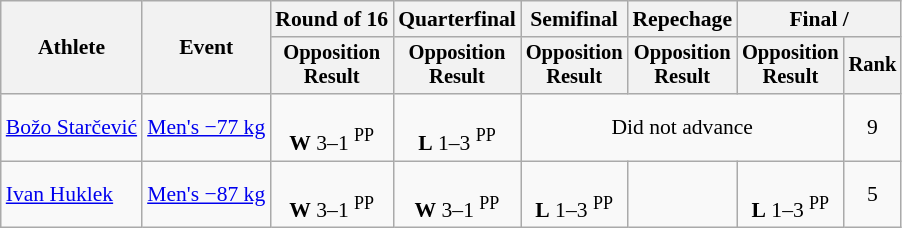<table class="wikitable" style="font-size:90%">
<tr>
<th rowspan=2>Athlete</th>
<th rowspan=2>Event</th>
<th>Round of 16</th>
<th>Quarterfinal</th>
<th>Semifinal</th>
<th>Repechage</th>
<th colspan=2>Final / </th>
</tr>
<tr style="font-size: 95%">
<th>Opposition<br>Result</th>
<th>Opposition<br>Result</th>
<th>Opposition<br>Result</th>
<th>Opposition<br>Result</th>
<th>Opposition<br>Result</th>
<th>Rank</th>
</tr>
<tr align=center>
<td align=left><a href='#'>Božo Starčević</a></td>
<td align=left><a href='#'>Men's −77 kg</a></td>
<td><br><strong>W</strong> 3–1 <sup>PP</sup></td>
<td><br><strong>L</strong> 1–3 <sup>PP</sup></td>
<td colspan="3">Did not advance</td>
<td>9</td>
</tr>
<tr align=center>
<td align=left><a href='#'>Ivan Huklek</a></td>
<td align=left><a href='#'>Men's −87 kg</a></td>
<td><br><strong>W</strong> 3–1 <sup>PP</sup></td>
<td><br><strong>W</strong> 3–1 <sup>PP</sup></td>
<td><br><strong>L</strong> 1–3 <sup>PP</sup></td>
<td></td>
<td><br><strong>L</strong> 1–3 <sup>PP</sup></td>
<td>5</td>
</tr>
</table>
